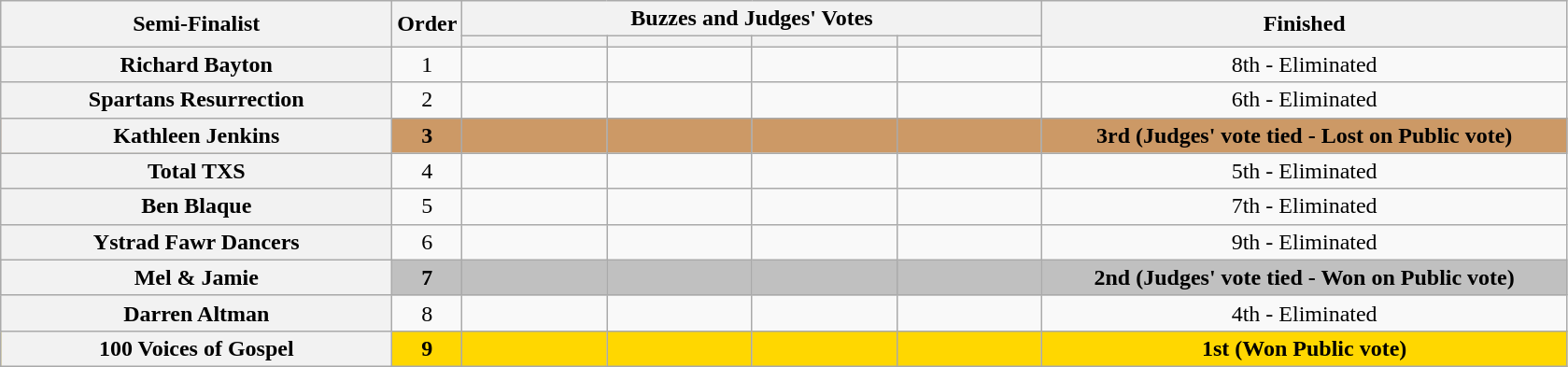<table class="wikitable plainrowheaders sortable" style="text-align:center;">
<tr>
<th scope="col" rowspan="2" class="unsortable" style="width:17em;">Semi-Finalist </th>
<th scope="col" rowspan="2"  style="width:1em;">Order</th>
<th scope="col" colspan="4" class="unsortable" style="width:24em;">Buzzes and Judges' Votes</th>
<th scope="col" rowspan="2" style="width:23em;">Finished </th>
</tr>
<tr>
<th scope="col" class="unsortable" style="width:6em;"></th>
<th scope="col" class="unsortable" style="width:6em;"></th>
<th scope="col" class="unsortable" style="width:6em;"></th>
<th scope="col" class="unsortable" style="width:6em;"></th>
</tr>
<tr>
<th scope="row">Richard Bayton</th>
<td>1</td>
<td style="text-align:center;"></td>
<td style="text-align:center;"></td>
<td style="text-align:center;"></td>
<td style="text-align:center;"></td>
<td>8th - Eliminated</td>
</tr>
<tr>
<th scope="row">Spartans Resurrection</th>
<td>2</td>
<td style="text-align:center;"></td>
<td style="text-align:center;"></td>
<td style="text-align:center;"></td>
<td style="text-align:center;"></td>
<td>6th - Eliminated</td>
</tr>
<tr bgcolor=#c96>
<th scope="row"><strong>Kathleen Jenkins</strong></th>
<td><strong>3</strong></td>
<td style="text-align:center;"></td>
<td style="text-align:center;"></td>
<td style="text-align:center;"></td>
<td style="text-align:center;"></td>
<td><strong>3rd (Judges' vote tied - Lost on Public vote)</strong></td>
</tr>
<tr>
<th scope="row">Total TXS</th>
<td>4</td>
<td style="text-align:center;"></td>
<td style="text-align:center;"></td>
<td style="text-align:center;"></td>
<td style="text-align:center;"></td>
<td>5th - Eliminated</td>
</tr>
<tr>
<th scope="row">Ben Blaque</th>
<td>5</td>
<td style="text-align:center;"></td>
<td style="text-align:center;"></td>
<td style="text-align:center;"></td>
<td style="text-align:center;"></td>
<td>7th - Eliminated</td>
</tr>
<tr>
<th scope="row">Ystrad Fawr Dancers</th>
<td>6</td>
<td style="text-align:center;"></td>
<td style="text-align:center;"></td>
<td style="text-align:center;"></td>
<td style="text-align:center;"></td>
<td>9th - Eliminated</td>
</tr>
<tr bgcolor=silver>
<th scope="row"><strong>Mel & Jamie</strong></th>
<td><strong>7</strong></td>
<td style="text-align:center;"></td>
<td style="text-align:center;"></td>
<td style="text-align:center;"></td>
<td style="text-align:center;"></td>
<td><strong>2nd (Judges' vote tied - Won on Public vote)</strong></td>
</tr>
<tr>
<th scope="row">Darren Altman</th>
<td>8</td>
<td style="text-align:center;"></td>
<td style="text-align:center;"></td>
<td style="text-align:center;"></td>
<td style="text-align:center;"></td>
<td>4th - Eliminated</td>
</tr>
<tr bgcolor=gold>
<th scope="row"><strong>100 Voices of Gospel</strong></th>
<td><strong>9</strong></td>
<td style="text-align:center;"></td>
<td style="text-align:center;"></td>
<td style="text-align:center;"></td>
<td style="text-align:center;"></td>
<td><strong>1st (Won Public vote)</strong></td>
</tr>
</table>
